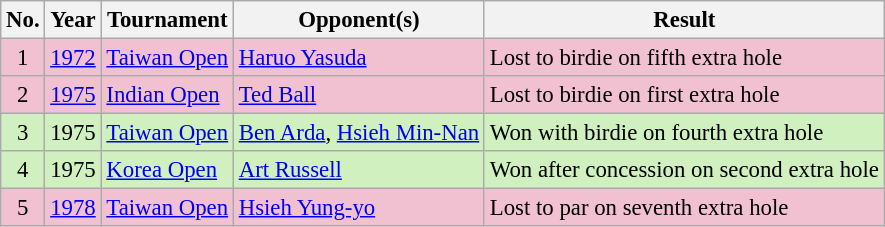<table class="wikitable" style="font-size:95%;">
<tr>
<th>No.</th>
<th>Year</th>
<th>Tournament</th>
<th>Opponent(s)</th>
<th>Result</th>
</tr>
<tr style="background:#F2C1D1;">
<td align=center>1</td>
<td><a href='#'>1972</a></td>
<td><a href='#'>Taiwan Open</a></td>
<td> <a href='#'>Haruo Yasuda</a></td>
<td>Lost to birdie on fifth extra hole</td>
</tr>
<tr style="background:#F2C1D1;">
<td align=center>2</td>
<td><a href='#'>1975</a></td>
<td><a href='#'>Indian Open</a></td>
<td> <a href='#'>Ted Ball</a></td>
<td>Lost to birdie on first extra hole</td>
</tr>
<tr style="background:#D0F0C0;">
<td align=center>3</td>
<td>1975</td>
<td><a href='#'>Taiwan Open</a></td>
<td> <a href='#'>Ben Arda</a>,  <a href='#'>Hsieh Min-Nan</a></td>
<td>Won with birdie on fourth extra hole</td>
</tr>
<tr style="background:#D0F0C0;">
<td align=center>4</td>
<td>1975</td>
<td><a href='#'>Korea Open</a></td>
<td> <a href='#'>Art Russell</a></td>
<td>Won after concession on second extra hole</td>
</tr>
<tr style="background:#F2C1D1;">
<td align=center>5</td>
<td><a href='#'>1978</a></td>
<td><a href='#'>Taiwan Open</a></td>
<td> <a href='#'>Hsieh Yung-yo</a></td>
<td>Lost to par on seventh extra hole</td>
</tr>
</table>
